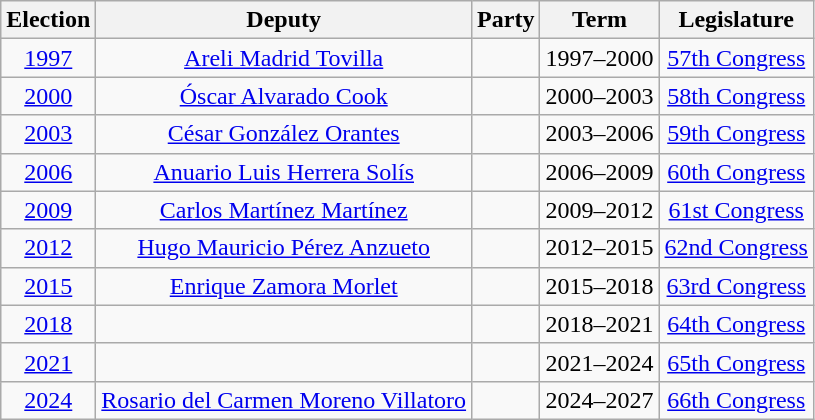<table class="wikitable sortable" style="text-align: center">
<tr>
<th>Election</th>
<th class="unsortable">Deputy</th>
<th class="unsortable">Party</th>
<th class="unsortable">Term</th>
<th class="unsortable">Legislature</th>
</tr>
<tr>
<td><a href='#'>1997</a></td>
<td><a href='#'>Areli Madrid Tovilla</a></td>
<td></td>
<td>1997–2000</td>
<td><a href='#'>57th Congress</a></td>
</tr>
<tr>
<td><a href='#'>2000</a></td>
<td><a href='#'>Óscar Alvarado Cook</a></td>
<td></td>
<td>2000–2003</td>
<td><a href='#'>58th Congress</a></td>
</tr>
<tr>
<td><a href='#'>2003</a></td>
<td><a href='#'>César González Orantes</a></td>
<td></td>
<td>2003–2006</td>
<td><a href='#'>59th Congress</a></td>
</tr>
<tr>
<td><a href='#'>2006</a></td>
<td><a href='#'>Anuario Luis Herrera Solís</a></td>
<td></td>
<td>2006–2009</td>
<td><a href='#'>60th Congress</a></td>
</tr>
<tr>
<td><a href='#'>2009</a></td>
<td><a href='#'>Carlos Martínez Martínez</a></td>
<td></td>
<td>2009–2012</td>
<td><a href='#'>61st Congress</a></td>
</tr>
<tr>
<td><a href='#'>2012</a></td>
<td><a href='#'>Hugo Mauricio Pérez Anzueto</a></td>
<td></td>
<td>2012–2015</td>
<td><a href='#'>62nd Congress</a></td>
</tr>
<tr>
<td><a href='#'>2015</a></td>
<td><a href='#'>Enrique Zamora Morlet</a></td>
<td></td>
<td>2015–2018</td>
<td><a href='#'>63rd Congress</a></td>
</tr>
<tr>
<td><a href='#'>2018</a></td>
<td></td>
<td></td>
<td>2018–2021<br></td>
<td><a href='#'>64th Congress</a></td>
</tr>
<tr>
<td><a href='#'>2021</a></td>
<td></td>
<td></td>
<td>2021–2024</td>
<td><a href='#'>65th Congress</a></td>
</tr>
<tr>
<td><a href='#'>2024</a></td>
<td><a href='#'>Rosario del Carmen Moreno Villatoro</a></td>
<td></td>
<td>2024–2027</td>
<td><a href='#'>66th Congress</a></td>
</tr>
</table>
